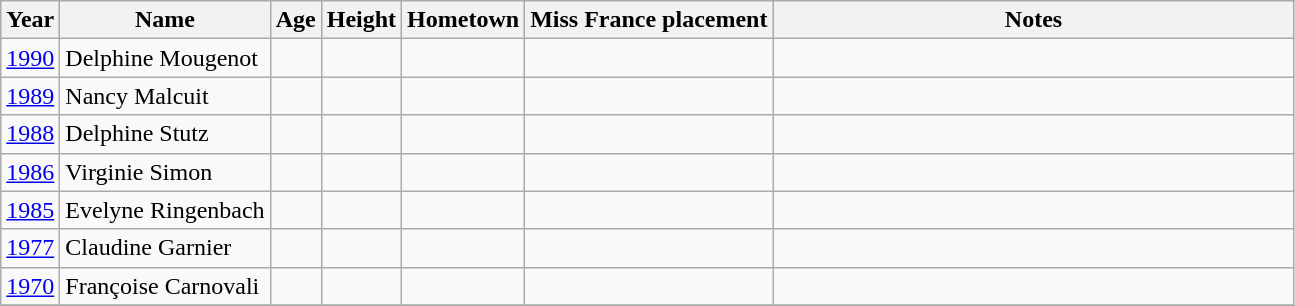<table class="wikitable sortable">
<tr>
<th>Year</th>
<th>Name</th>
<th>Age</th>
<th>Height</th>
<th>Hometown</th>
<th>Miss France placement</th>
<th width=340>Notes</th>
</tr>
<tr>
<td><a href='#'>1990</a></td>
<td>Delphine Mougenot</td>
<td></td>
<td></td>
<td></td>
<td></td>
<td></td>
</tr>
<tr>
<td><a href='#'>1989</a></td>
<td>Nancy Malcuit</td>
<td></td>
<td></td>
<td></td>
<td></td>
<td></td>
</tr>
<tr>
<td><a href='#'>1988</a></td>
<td>Delphine Stutz</td>
<td></td>
<td></td>
<td></td>
<td></td>
<td></td>
</tr>
<tr>
<td><a href='#'>1986</a></td>
<td>Virginie Simon</td>
<td></td>
<td></td>
<td></td>
<td></td>
<td></td>
</tr>
<tr>
<td><a href='#'>1985</a></td>
<td>Evelyne Ringenbach</td>
<td></td>
<td></td>
<td></td>
<td></td>
<td></td>
</tr>
<tr>
<td><a href='#'>1977</a></td>
<td>Claudine Garnier</td>
<td></td>
<td></td>
<td></td>
<td></td>
<td></td>
</tr>
<tr>
<td><a href='#'>1970</a></td>
<td>Françoise Carnovali</td>
<td></td>
<td></td>
<td></td>
<td></td>
<td></td>
</tr>
<tr>
</tr>
</table>
